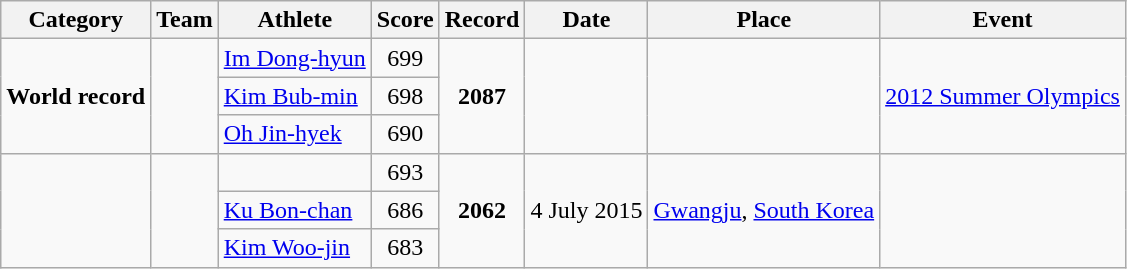<table class="wikitable" style="text-align:center">
<tr>
<th>Category</th>
<th>Team</th>
<th>Athlete</th>
<th>Score</th>
<th>Record</th>
<th>Date</th>
<th>Place</th>
<th>Event</th>
</tr>
<tr>
<td rowspan="3"><strong>World record</strong></td>
<td rowspan="3" align="left"></td>
<td align="left"><a href='#'>Im Dong-hyun</a></td>
<td>699</td>
<td rowspan="3"><strong>2087</strong></td>
<td rowspan="3"></td>
<td rowspan="3"></td>
<td rowspan="3"><a href='#'>2012 Summer Olympics</a></td>
</tr>
<tr>
<td align="left"><a href='#'>Kim Bub-min</a></td>
<td>698</td>
</tr>
<tr>
<td align="left"><a href='#'>Oh Jin-hyek</a></td>
<td>690</td>
</tr>
<tr>
<td rowspan="3"><strong></strong></td>
<td rowspan="3" align="left"></td>
<td align="left"></td>
<td>693</td>
<td rowspan="3"><strong>2062</strong></td>
<td rowspan="3">4 July 2015</td>
<td rowspan="3"><a href='#'>Gwangju</a>, <a href='#'>South Korea</a></td>
<td rowspan="3"></td>
</tr>
<tr>
<td align="left"><a href='#'>Ku Bon-chan</a></td>
<td>686</td>
</tr>
<tr>
<td align="left"><a href='#'>Kim Woo-jin</a></td>
<td>683</td>
</tr>
</table>
